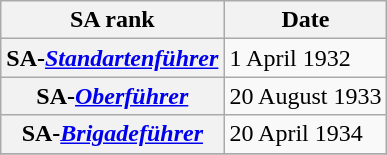<table class="wikitable plainrowheaders">
<tr>
<th scope="col">SA rank</th>
<th scope="col">Date</th>
</tr>
<tr>
<th scope="row">SA-<em><a href='#'>Standartenführer</a></em></th>
<td>1 April 1932</td>
</tr>
<tr>
<th scope="row">SA-<em><a href='#'>Oberführer</a></em></th>
<td>20 August 1933</td>
</tr>
<tr>
<th scope="row">SA-<em><a href='#'>Brigadeführer</a></em></th>
<td>20 April 1934</td>
</tr>
<tr>
</tr>
</table>
